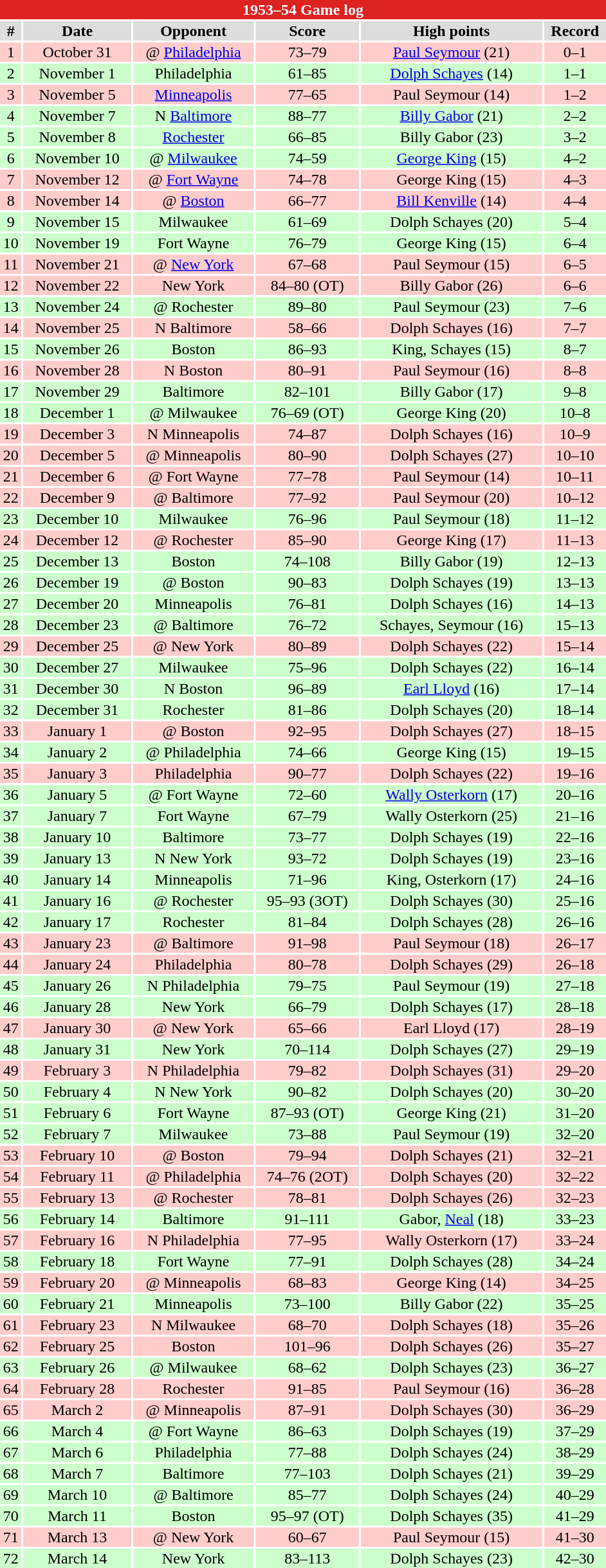<table class="toccolours collapsible" width=50% style="clear:both; margin:1.5em auto; text-align:center">
<tr>
<th colspan=11 style="background:#d22; color:white;">1953–54 Game log</th>
</tr>
<tr align="center" bgcolor="#dddddd">
<td><strong>#</strong></td>
<td><strong>Date</strong></td>
<td><strong>Opponent</strong></td>
<td><strong>Score</strong></td>
<td><strong>High points</strong></td>
<td><strong>Record</strong></td>
</tr>
<tr align="center" bgcolor="#ffcccc">
<td>1</td>
<td>October 31</td>
<td>@ <a href='#'>Philadelphia</a></td>
<td>73–79</td>
<td><a href='#'>Paul Seymour</a> (21)</td>
<td>0–1</td>
</tr>
<tr align="center" bgcolor="#ccffcc">
<td>2</td>
<td>November 1</td>
<td>Philadelphia</td>
<td>61–85</td>
<td><a href='#'>Dolph Schayes</a> (14)</td>
<td>1–1</td>
</tr>
<tr align="center" bgcolor="#ffcccc">
<td>3</td>
<td>November 5</td>
<td><a href='#'>Minneapolis</a></td>
<td>77–65</td>
<td>Paul Seymour (14)</td>
<td>1–2</td>
</tr>
<tr align="center" bgcolor="#ccffcc">
<td>4</td>
<td>November 7</td>
<td>N <a href='#'>Baltimore</a></td>
<td>88–77</td>
<td><a href='#'>Billy Gabor</a> (21)</td>
<td>2–2</td>
</tr>
<tr align="center" bgcolor="#ccffcc">
<td>5</td>
<td>November 8</td>
<td><a href='#'>Rochester</a></td>
<td>66–85</td>
<td>Billy Gabor (23)</td>
<td>3–2</td>
</tr>
<tr align="center" bgcolor="#ccffcc">
<td>6</td>
<td>November 10</td>
<td>@ <a href='#'>Milwaukee</a></td>
<td>74–59</td>
<td><a href='#'>George King</a> (15)</td>
<td>4–2</td>
</tr>
<tr align="center" bgcolor="#ffcccc">
<td>7</td>
<td>November 12</td>
<td>@ <a href='#'>Fort Wayne</a></td>
<td>74–78</td>
<td>George King (15)</td>
<td>4–3</td>
</tr>
<tr align="center" bgcolor="#ffcccc">
<td>8</td>
<td>November 14</td>
<td>@ <a href='#'>Boston</a></td>
<td>66–77</td>
<td><a href='#'>Bill Kenville</a> (14)</td>
<td>4–4</td>
</tr>
<tr align="center" bgcolor="#ccffcc">
<td>9</td>
<td>November 15</td>
<td>Milwaukee</td>
<td>61–69</td>
<td>Dolph Schayes (20)</td>
<td>5–4</td>
</tr>
<tr align="center" bgcolor="#ccffcc">
<td>10</td>
<td>November 19</td>
<td>Fort Wayne</td>
<td>76–79</td>
<td>George King (15)</td>
<td>6–4</td>
</tr>
<tr align="center" bgcolor="#ffcccc">
<td>11</td>
<td>November 21</td>
<td>@ <a href='#'>New York</a></td>
<td>67–68</td>
<td>Paul Seymour (15)</td>
<td>6–5</td>
</tr>
<tr align="center" bgcolor="#ffcccc">
<td>12</td>
<td>November 22</td>
<td>New York</td>
<td>84–80 (OT)</td>
<td>Billy Gabor (26)</td>
<td>6–6</td>
</tr>
<tr align="center" bgcolor="#ccffcc">
<td>13</td>
<td>November 24</td>
<td>@ Rochester</td>
<td>89–80</td>
<td>Paul Seymour (23)</td>
<td>7–6</td>
</tr>
<tr align="center" bgcolor="#ffcccc">
<td>14</td>
<td>November 25</td>
<td>N Baltimore</td>
<td>58–66</td>
<td>Dolph Schayes (16)</td>
<td>7–7</td>
</tr>
<tr align="center" bgcolor="#ccffcc">
<td>15</td>
<td>November 26</td>
<td>Boston</td>
<td>86–93</td>
<td>King, Schayes (15)</td>
<td>8–7</td>
</tr>
<tr align="center" bgcolor="#ffcccc">
<td>16</td>
<td>November 28</td>
<td>N Boston</td>
<td>80–91</td>
<td>Paul Seymour (16)</td>
<td>8–8</td>
</tr>
<tr align="center" bgcolor="#ccffcc">
<td>17</td>
<td>November 29</td>
<td>Baltimore</td>
<td>82–101</td>
<td>Billy Gabor (17)</td>
<td>9–8</td>
</tr>
<tr align="center" bgcolor="#ccffcc">
<td>18</td>
<td>December 1</td>
<td>@ Milwaukee</td>
<td>76–69 (OT)</td>
<td>George King (20)</td>
<td>10–8</td>
</tr>
<tr align="center" bgcolor="#ffcccc">
<td>19</td>
<td>December 3</td>
<td>N Minneapolis</td>
<td>74–87</td>
<td>Dolph Schayes (16)</td>
<td>10–9</td>
</tr>
<tr align="center" bgcolor="#ffcccc">
<td>20</td>
<td>December 5</td>
<td>@ Minneapolis</td>
<td>80–90</td>
<td>Dolph Schayes (27)</td>
<td>10–10</td>
</tr>
<tr align="center" bgcolor="#ffcccc">
<td>21</td>
<td>December 6</td>
<td>@ Fort Wayne</td>
<td>77–78</td>
<td>Paul Seymour (14)</td>
<td>10–11</td>
</tr>
<tr align="center" bgcolor="#ffcccc">
<td>22</td>
<td>December 9</td>
<td>@ Baltimore</td>
<td>77–92</td>
<td>Paul Seymour (20)</td>
<td>10–12</td>
</tr>
<tr align="center" bgcolor="#ccffcc">
<td>23</td>
<td>December 10</td>
<td>Milwaukee</td>
<td>76–96</td>
<td>Paul Seymour (18)</td>
<td>11–12</td>
</tr>
<tr align="center" bgcolor="#ffcccc">
<td>24</td>
<td>December 12</td>
<td>@ Rochester</td>
<td>85–90</td>
<td>George King (17)</td>
<td>11–13</td>
</tr>
<tr align="center" bgcolor="#ccffcc">
<td>25</td>
<td>December 13</td>
<td>Boston</td>
<td>74–108</td>
<td>Billy Gabor (19)</td>
<td>12–13</td>
</tr>
<tr align="center" bgcolor="#ccffcc">
<td>26</td>
<td>December 19</td>
<td>@ Boston</td>
<td>90–83</td>
<td>Dolph Schayes (19)</td>
<td>13–13</td>
</tr>
<tr align="center" bgcolor="#ccffcc">
<td>27</td>
<td>December 20</td>
<td>Minneapolis</td>
<td>76–81</td>
<td>Dolph Schayes (16)</td>
<td>14–13</td>
</tr>
<tr align="center" bgcolor="#ccffcc">
<td>28</td>
<td>December 23</td>
<td>@ Baltimore</td>
<td>76–72</td>
<td>Schayes, Seymour (16)</td>
<td>15–13</td>
</tr>
<tr align="center" bgcolor="#ffcccc">
<td>29</td>
<td>December 25</td>
<td>@ New York</td>
<td>80–89</td>
<td>Dolph Schayes (22)</td>
<td>15–14</td>
</tr>
<tr align="center" bgcolor="#ccffcc">
<td>30</td>
<td>December 27</td>
<td>Milwaukee</td>
<td>75–96</td>
<td>Dolph Schayes (22)</td>
<td>16–14</td>
</tr>
<tr align="center" bgcolor="#ccffcc">
<td>31</td>
<td>December 30</td>
<td>N Boston</td>
<td>96–89</td>
<td><a href='#'>Earl Lloyd</a> (16)</td>
<td>17–14</td>
</tr>
<tr align="center" bgcolor="#ccffcc">
<td>32</td>
<td>December 31</td>
<td>Rochester</td>
<td>81–86</td>
<td>Dolph Schayes (20)</td>
<td>18–14</td>
</tr>
<tr align="center" bgcolor="#ffcccc">
<td>33</td>
<td>January 1</td>
<td>@ Boston</td>
<td>92–95</td>
<td>Dolph Schayes (27)</td>
<td>18–15</td>
</tr>
<tr align="center" bgcolor="#ccffcc">
<td>34</td>
<td>January 2</td>
<td>@ Philadelphia</td>
<td>74–66</td>
<td>George King (15)</td>
<td>19–15</td>
</tr>
<tr align="center" bgcolor="#ffcccc">
<td>35</td>
<td>January 3</td>
<td>Philadelphia</td>
<td>90–77</td>
<td>Dolph Schayes (22)</td>
<td>19–16</td>
</tr>
<tr align="center" bgcolor="#ccffcc">
<td>36</td>
<td>January 5</td>
<td>@ Fort Wayne</td>
<td>72–60</td>
<td><a href='#'>Wally Osterkorn</a> (17)</td>
<td>20–16</td>
</tr>
<tr align="center" bgcolor="#ccffcc">
<td>37</td>
<td>January 7</td>
<td>Fort Wayne</td>
<td>67–79</td>
<td>Wally Osterkorn (25)</td>
<td>21–16</td>
</tr>
<tr align="center" bgcolor="#ccffcc">
<td>38</td>
<td>January 10</td>
<td>Baltimore</td>
<td>73–77</td>
<td>Dolph Schayes (19)</td>
<td>22–16</td>
</tr>
<tr align="center" bgcolor="#ccffcc">
<td>39</td>
<td>January 13</td>
<td>N New York</td>
<td>93–72</td>
<td>Dolph Schayes (19)</td>
<td>23–16</td>
</tr>
<tr align="center" bgcolor="#ccffcc">
<td>40</td>
<td>January 14</td>
<td>Minneapolis</td>
<td>71–96</td>
<td>King, Osterkorn (17)</td>
<td>24–16</td>
</tr>
<tr align="center" bgcolor="#ccffcc">
<td>41</td>
<td>January 16</td>
<td>@ Rochester</td>
<td>95–93 (3OT)</td>
<td>Dolph Schayes (30)</td>
<td>25–16</td>
</tr>
<tr align="center" bgcolor="#ccffcc">
<td>42</td>
<td>January 17</td>
<td>Rochester</td>
<td>81–84</td>
<td>Dolph Schayes (28)</td>
<td>26–16</td>
</tr>
<tr align="center" bgcolor="#ffcccc">
<td>43</td>
<td>January 23</td>
<td>@ Baltimore</td>
<td>91–98</td>
<td>Paul Seymour (18)</td>
<td>26–17</td>
</tr>
<tr align="center" bgcolor="#ffcccc">
<td>44</td>
<td>January 24</td>
<td>Philadelphia</td>
<td>80–78</td>
<td>Dolph Schayes (29)</td>
<td>26–18</td>
</tr>
<tr align="center" bgcolor="#ccffcc">
<td>45</td>
<td>January 26</td>
<td>N Philadelphia</td>
<td>79–75</td>
<td>Paul Seymour (19)</td>
<td>27–18</td>
</tr>
<tr align="center" bgcolor="#ccffcc">
<td>46</td>
<td>January 28</td>
<td>New York</td>
<td>66–79</td>
<td>Dolph Schayes (17)</td>
<td>28–18</td>
</tr>
<tr align="center" bgcolor="#ffcccc">
<td>47</td>
<td>January 30</td>
<td>@ New York</td>
<td>65–66</td>
<td>Earl Lloyd (17)</td>
<td>28–19</td>
</tr>
<tr align="center" bgcolor="#ccffcc">
<td>48</td>
<td>January 31</td>
<td>New York</td>
<td>70–114</td>
<td>Dolph Schayes (27)</td>
<td>29–19</td>
</tr>
<tr align="center" bgcolor="#ffcccc">
<td>49</td>
<td>February 3</td>
<td>N Philadelphia</td>
<td>79–82</td>
<td>Dolph Schayes (31)</td>
<td>29–20</td>
</tr>
<tr align="center" bgcolor="#ccffcc">
<td>50</td>
<td>February 4</td>
<td>N New York</td>
<td>90–82</td>
<td>Dolph Schayes (20)</td>
<td>30–20</td>
</tr>
<tr align="center" bgcolor="#ccffcc">
<td>51</td>
<td>February 6</td>
<td>Fort Wayne</td>
<td>87–93 (OT)</td>
<td>George King (21)</td>
<td>31–20</td>
</tr>
<tr align="center" bgcolor="#ccffcc">
<td>52</td>
<td>February 7</td>
<td>Milwaukee</td>
<td>73–88</td>
<td>Paul Seymour (19)</td>
<td>32–20</td>
</tr>
<tr align="center" bgcolor="#ffcccc">
<td>53</td>
<td>February 10</td>
<td>@ Boston</td>
<td>79–94</td>
<td>Dolph Schayes (21)</td>
<td>32–21</td>
</tr>
<tr align="center" bgcolor="#ffcccc">
<td>54</td>
<td>February 11</td>
<td>@ Philadelphia</td>
<td>74–76 (2OT)</td>
<td>Dolph Schayes (20)</td>
<td>32–22</td>
</tr>
<tr align="center" bgcolor="#ffcccc">
<td>55</td>
<td>February 13</td>
<td>@ Rochester</td>
<td>78–81</td>
<td>Dolph Schayes (26)</td>
<td>32–23</td>
</tr>
<tr align="center" bgcolor="#ccffcc">
<td>56</td>
<td>February 14</td>
<td>Baltimore</td>
<td>91–111</td>
<td>Gabor, <a href='#'>Neal</a> (18)</td>
<td>33–23</td>
</tr>
<tr align="center" bgcolor="#ffcccc">
<td>57</td>
<td>February 16</td>
<td>N Philadelphia</td>
<td>77–95</td>
<td>Wally Osterkorn (17)</td>
<td>33–24</td>
</tr>
<tr align="center" bgcolor="#ccffcc">
<td>58</td>
<td>February 18</td>
<td>Fort Wayne</td>
<td>77–91</td>
<td>Dolph Schayes (28)</td>
<td>34–24</td>
</tr>
<tr align="center" bgcolor="#ffcccc">
<td>59</td>
<td>February 20</td>
<td>@ Minneapolis</td>
<td>68–83</td>
<td>George King (14)</td>
<td>34–25</td>
</tr>
<tr align="center" bgcolor="#ccffcc">
<td>60</td>
<td>February 21</td>
<td>Minneapolis</td>
<td>73–100</td>
<td>Billy Gabor (22)</td>
<td>35–25</td>
</tr>
<tr align="center" bgcolor="#ffcccc">
<td>61</td>
<td>February 23</td>
<td>N Milwaukee</td>
<td>68–70</td>
<td>Dolph Schayes (18)</td>
<td>35–26</td>
</tr>
<tr align="center" bgcolor="#ffcccc">
<td>62</td>
<td>February 25</td>
<td>Boston</td>
<td>101–96</td>
<td>Dolph Schayes (26)</td>
<td>35–27</td>
</tr>
<tr align="center" bgcolor="#ccffcc">
<td>63</td>
<td>February 26</td>
<td>@ Milwaukee</td>
<td>68–62</td>
<td>Dolph Schayes (23)</td>
<td>36–27</td>
</tr>
<tr align="center" bgcolor="#ffcccc">
<td>64</td>
<td>February 28</td>
<td>Rochester</td>
<td>91–85</td>
<td>Paul Seymour (16)</td>
<td>36–28</td>
</tr>
<tr align="center" bgcolor="#ffcccc">
<td>65</td>
<td>March 2</td>
<td>@ Minneapolis</td>
<td>87–91</td>
<td>Dolph Schayes (30)</td>
<td>36–29</td>
</tr>
<tr align="center" bgcolor="#ccffcc">
<td>66</td>
<td>March 4</td>
<td>@ Fort Wayne</td>
<td>86–63</td>
<td>Dolph Schayes (19)</td>
<td>37–29</td>
</tr>
<tr align="center" bgcolor="#ccffcc">
<td>67</td>
<td>March 6</td>
<td>Philadelphia</td>
<td>77–88</td>
<td>Dolph Schayes (24)</td>
<td>38–29</td>
</tr>
<tr align="center" bgcolor="#ccffcc">
<td>68</td>
<td>March 7</td>
<td>Baltimore</td>
<td>77–103</td>
<td>Dolph Schayes (21)</td>
<td>39–29</td>
</tr>
<tr align="center" bgcolor="#ccffcc">
<td>69</td>
<td>March 10</td>
<td>@ Baltimore</td>
<td>85–77</td>
<td>Dolph Schayes (24)</td>
<td>40–29</td>
</tr>
<tr align="center" bgcolor="#ccffcc">
<td>70</td>
<td>March 11</td>
<td>Boston</td>
<td>95–97 (OT)</td>
<td>Dolph Schayes (35)</td>
<td>41–29</td>
</tr>
<tr align="center" bgcolor="#ffcccc">
<td>71</td>
<td>March 13</td>
<td>@ New York</td>
<td>60–67</td>
<td>Paul Seymour (15)</td>
<td>41–30</td>
</tr>
<tr align="center" bgcolor="#ccffcc">
<td>72</td>
<td>March 14</td>
<td>New York</td>
<td>83–113</td>
<td>Dolph Schayes (23)</td>
<td>42–30</td>
</tr>
</table>
